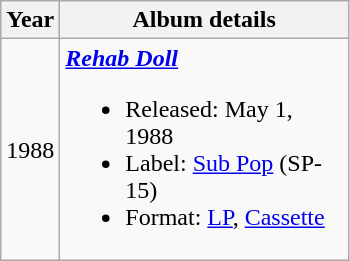<table class ="wikitable" border="1">
<tr>
<th>Year</th>
<th width="185">Album details</th>
</tr>
<tr>
<td>1988</td>
<td><strong><em><a href='#'>Rehab Doll</a></em></strong><br><ul><li>Released: May 1, 1988</li><li>Label: <a href='#'>Sub Pop</a> (SP-15)</li><li>Format: <a href='#'>LP</a>, <a href='#'>Cassette</a></li></ul></td>
</tr>
</table>
